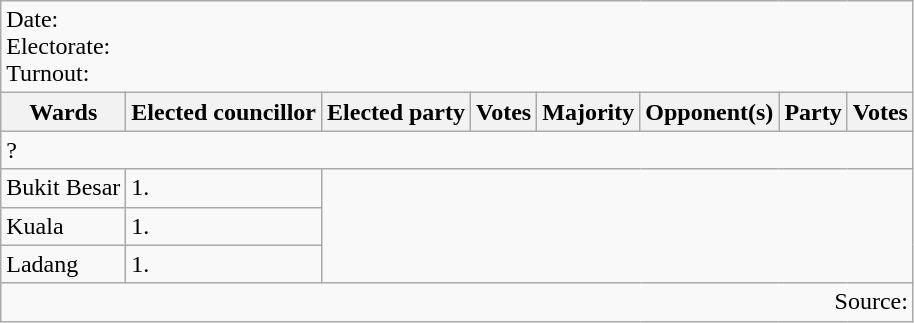<table class=wikitable>
<tr>
<td colspan=8>Date: <br>Electorate: <br>Turnout:</td>
</tr>
<tr>
<th>Wards</th>
<th>Elected councillor</th>
<th>Elected party</th>
<th>Votes</th>
<th>Majority</th>
<th>Opponent(s)</th>
<th>Party</th>
<th>Votes</th>
</tr>
<tr>
<td colspan=8>? </td>
</tr>
<tr>
<td>Bukit Besar</td>
<td>1.</td>
</tr>
<tr>
<td>Kuala</td>
<td>1.</td>
</tr>
<tr>
<td>Ladang</td>
<td>1.</td>
</tr>
<tr>
<td colspan=8 align=right>Source:</td>
</tr>
</table>
